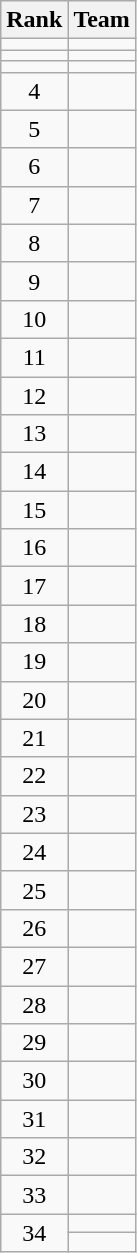<table class="wikitable">
<tr>
<th>Rank</th>
<th>Team</th>
</tr>
<tr>
<td align=center></td>
<td></td>
</tr>
<tr>
<td align=center></td>
<td></td>
</tr>
<tr>
<td align=center></td>
<td></td>
</tr>
<tr>
<td align=center>4</td>
<td></td>
</tr>
<tr>
<td align=center>5</td>
<td></td>
</tr>
<tr>
<td align=center>6</td>
<td></td>
</tr>
<tr>
<td align=center>7</td>
<td></td>
</tr>
<tr>
<td align=center>8</td>
<td></td>
</tr>
<tr>
<td align=center>9</td>
<td></td>
</tr>
<tr>
<td align=center>10</td>
<td></td>
</tr>
<tr>
<td align=center>11</td>
<td></td>
</tr>
<tr>
<td align=center>12</td>
<td></td>
</tr>
<tr>
<td align=center>13</td>
<td></td>
</tr>
<tr>
<td align=center>14</td>
<td></td>
</tr>
<tr>
<td align=center>15</td>
<td></td>
</tr>
<tr>
<td align=center>16</td>
<td></td>
</tr>
<tr>
<td align=center>17</td>
<td></td>
</tr>
<tr>
<td align=center>18</td>
<td></td>
</tr>
<tr>
<td align=center>19</td>
<td></td>
</tr>
<tr>
<td align=center>20</td>
<td></td>
</tr>
<tr>
<td align=center>21</td>
<td></td>
</tr>
<tr>
<td align=center>22</td>
<td></td>
</tr>
<tr>
<td align=center>23</td>
<td></td>
</tr>
<tr>
<td align=center>24</td>
<td></td>
</tr>
<tr>
<td align=center>25</td>
<td></td>
</tr>
<tr>
<td align=center>26</td>
<td></td>
</tr>
<tr>
<td align=center>27</td>
<td></td>
</tr>
<tr>
<td align=center>28</td>
<td></td>
</tr>
<tr>
<td align=center>29</td>
<td></td>
</tr>
<tr>
<td align=center>30</td>
<td></td>
</tr>
<tr>
<td align=center>31</td>
<td></td>
</tr>
<tr>
<td align=center>32</td>
<td></td>
</tr>
<tr>
<td align=center>33</td>
<td></td>
</tr>
<tr>
<td align=center rowspan=2>34</td>
<td></td>
</tr>
<tr>
<td></td>
</tr>
</table>
